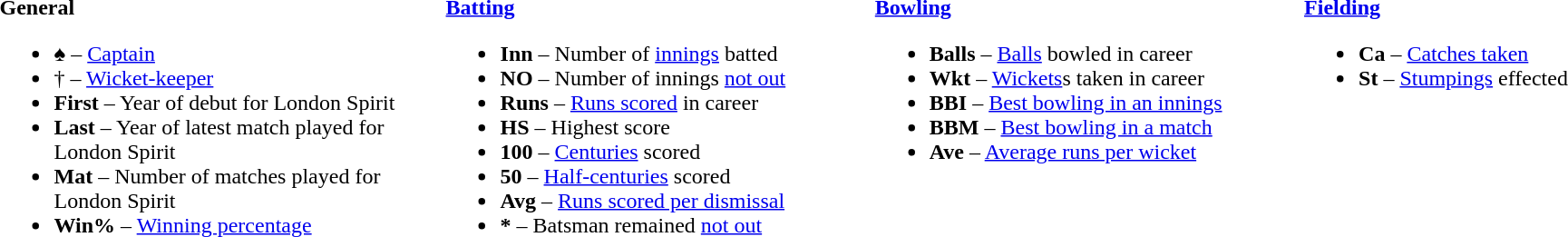<table>
<tr>
<td valign="top" style="width:26%"><br><strong>General</strong><ul><li>♠ – <a href='#'>Captain</a></li><li>† – <a href='#'>Wicket-keeper</a></li><li><strong>First</strong> – Year of debut for London Spirit</li><li><strong>Last</strong> – Year of latest match played for London Spirit</li><li><strong>Mat</strong> – Number of matches played for London Spirit</li><li><strong>Win%</strong> – <a href='#'>Winning percentage</a></li></ul></td>
<td valign="top" style="width:25%"><br><strong><a href='#'>Batting</a></strong><ul><li><strong>Inn</strong> – Number of <a href='#'>innings</a> batted</li><li><strong>NO</strong> – Number of innings <a href='#'>not out</a></li><li><strong>Runs</strong> – <a href='#'>Runs scored</a> in career</li><li><strong>HS</strong> – Highest score</li><li><strong>100</strong> – <a href='#'>Centuries</a> scored</li><li><strong>50</strong> – <a href='#'>Half-centuries</a> scored</li><li><strong>Avg</strong> – <a href='#'>Runs scored per dismissal</a></li><li><strong>*</strong> – Batsman remained <a href='#'>not out</a></li></ul></td>
<td valign="top" style="width:25%"><br><strong><a href='#'>Bowling</a></strong><ul><li><strong>Balls</strong> – <a href='#'>Balls</a> bowled in career</li><li><strong>Wkt</strong> – <a href='#'>Wickets</a>s taken in career</li><li><strong>BBI</strong> – <a href='#'>Best bowling in an innings</a></li><li><strong>BBM</strong> – <a href='#'>Best bowling in a match</a></li><li><strong>Ave</strong> – <a href='#'>Average runs per wicket</a></li></ul></td>
<td valign="top" style="width:24%"><br><strong><a href='#'>Fielding</a></strong><ul><li><strong>Ca</strong> – <a href='#'>Catches taken</a></li><li><strong>St</strong> – <a href='#'>Stumpings</a> effected</li></ul></td>
</tr>
</table>
